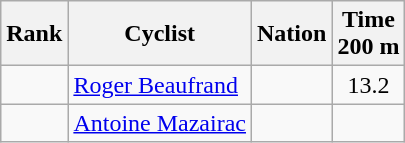<table class="wikitable sortable" style="text-align:center;">
<tr>
<th>Rank</th>
<th>Cyclist</th>
<th>Nation</th>
<th>Time<br>200 m</th>
</tr>
<tr>
<td></td>
<td align=left><a href='#'>Roger Beaufrand</a></td>
<td align=left></td>
<td>13.2</td>
</tr>
<tr>
<td></td>
<td align=left><a href='#'>Antoine Mazairac</a></td>
<td align=left></td>
<td></td>
</tr>
</table>
